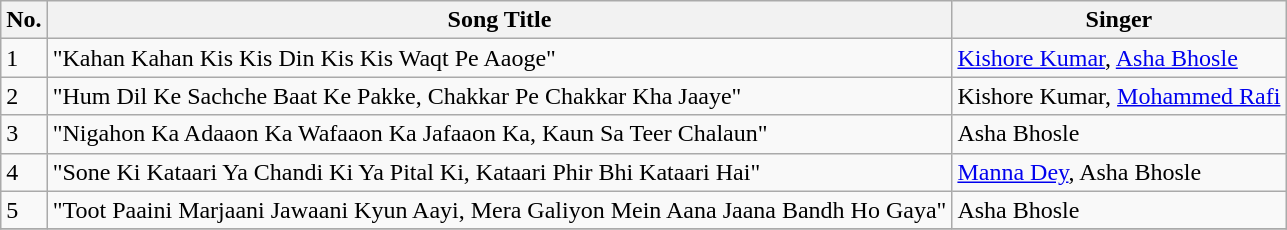<table class="wikitable">
<tr>
<th>No.</th>
<th>Song Title</th>
<th>Singer</th>
</tr>
<tr>
<td>1</td>
<td>"Kahan Kahan Kis Kis Din Kis Kis Waqt Pe Aaoge"</td>
<td><a href='#'>Kishore Kumar</a>, <a href='#'>Asha Bhosle</a></td>
</tr>
<tr>
<td>2</td>
<td>"Hum Dil Ke Sachche Baat Ke Pakke, Chakkar Pe Chakkar Kha Jaaye"</td>
<td>Kishore Kumar, <a href='#'>Mohammed Rafi</a></td>
</tr>
<tr>
<td>3</td>
<td>"Nigahon Ka Adaaon Ka Wafaaon Ka Jafaaon Ka, Kaun Sa Teer Chalaun"</td>
<td>Asha Bhosle</td>
</tr>
<tr>
<td>4</td>
<td>"Sone Ki Kataari Ya Chandi Ki Ya Pital Ki, Kataari Phir Bhi Kataari Hai"</td>
<td><a href='#'>Manna Dey</a>, Asha Bhosle</td>
</tr>
<tr>
<td>5</td>
<td>"Toot Paaini Marjaani Jawaani Kyun Aayi, Mera Galiyon Mein Aana Jaana Bandh Ho Gaya"</td>
<td>Asha Bhosle</td>
</tr>
<tr>
</tr>
</table>
